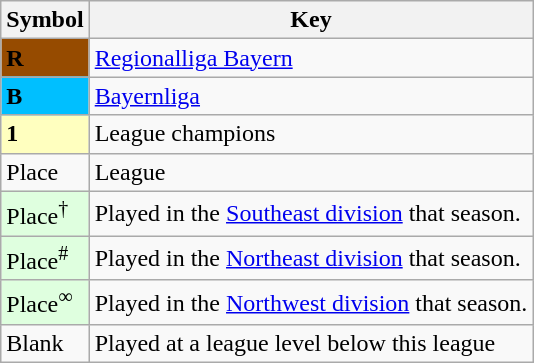<table class="wikitable" align="center">
<tr>
<th>Symbol</th>
<th>Key</th>
</tr>
<tr>
<td style="background:#964B00"><strong>R</strong></td>
<td><a href='#'>Regionalliga Bayern</a></td>
</tr>
<tr>
<td style="background:#00BFFF"><strong>B</strong></td>
<td><a href='#'>Bayernliga</a></td>
</tr>
<tr>
<td style="background:#ffffbf"><strong>1</strong></td>
<td>League champions</td>
</tr>
<tr>
<td>Place</td>
<td>League</td>
</tr>
<tr>
<td style="background:#dfffdf">Place<sup>†</sup></td>
<td>Played in the <a href='#'>Southeast division</a> that season.</td>
</tr>
<tr>
<td style="background:#dfffdf">Place<sup>#</sup></td>
<td>Played in the <a href='#'>Northeast division</a> that season.</td>
</tr>
<tr>
<td style="background:#dfffdf">Place<sup>∞</sup></td>
<td>Played in the <a href='#'>Northwest division</a> that season.</td>
</tr>
<tr>
<td>Blank</td>
<td>Played at a league level below this league</td>
</tr>
</table>
